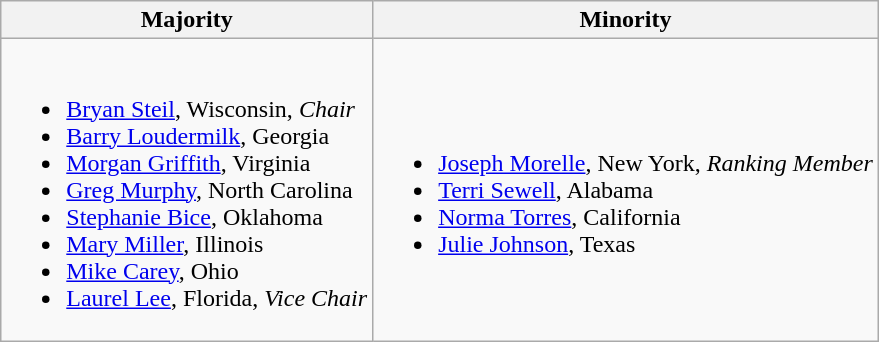<table class=wikitable>
<tr>
<th>Majority</th>
<th>Minority</th>
</tr>
<tr>
<td><br><ul><li><a href='#'>Bryan Steil</a>, Wisconsin, <em>Chair</em></li><li><a href='#'>Barry Loudermilk</a>, Georgia</li><li><a href='#'>Morgan Griffith</a>, Virginia</li><li><a href='#'>Greg Murphy</a>, North Carolina</li><li><a href='#'>Stephanie Bice</a>, Oklahoma</li><li><a href='#'>Mary Miller</a>, Illinois</li><li><a href='#'>Mike Carey</a>, Ohio</li><li><a href='#'>Laurel Lee</a>, Florida, <em>Vice Chair</em></li></ul></td>
<td><br><ul><li><a href='#'>Joseph Morelle</a>, New York, <em>Ranking Member</em></li><li><a href='#'>Terri Sewell</a>, Alabama</li><li><a href='#'>Norma Torres</a>, California</li><li><a href='#'>Julie Johnson</a>, Texas</li></ul></td>
</tr>
</table>
